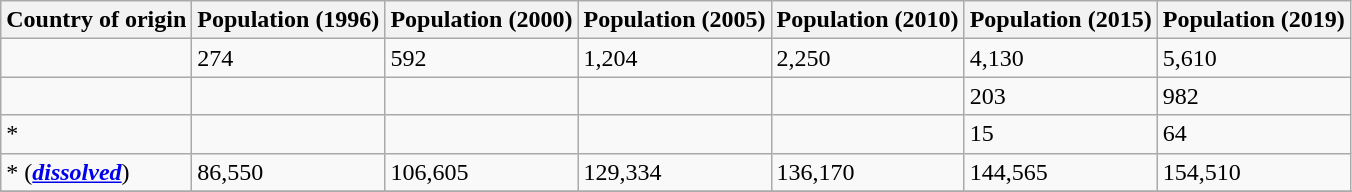<table class="wikitable sortable">
<tr>
<th>Country of origin</th>
<th>Population (1996)</th>
<th>Population (2000)</th>
<th>Population (2005)</th>
<th>Population (2010)</th>
<th>Population (2015)</th>
<th>Population (2019)</th>
</tr>
<tr>
<td></td>
<td>274</td>
<td>592</td>
<td>1,204</td>
<td>2,250</td>
<td>4,130</td>
<td>5,610</td>
</tr>
<tr>
<td> </td>
<td></td>
<td></td>
<td></td>
<td></td>
<td>203</td>
<td>982</td>
</tr>
<tr>
<td>* </td>
<td></td>
<td></td>
<td></td>
<td></td>
<td>15</td>
<td>64</td>
</tr>
<tr>
<td>* (<a href='#'><strong><em>dissolved</em></strong></a>)</td>
<td>86,550</td>
<td>106,605</td>
<td>129,334</td>
<td>136,170</td>
<td>144,565</td>
<td>154,510</td>
</tr>
<tr>
</tr>
</table>
